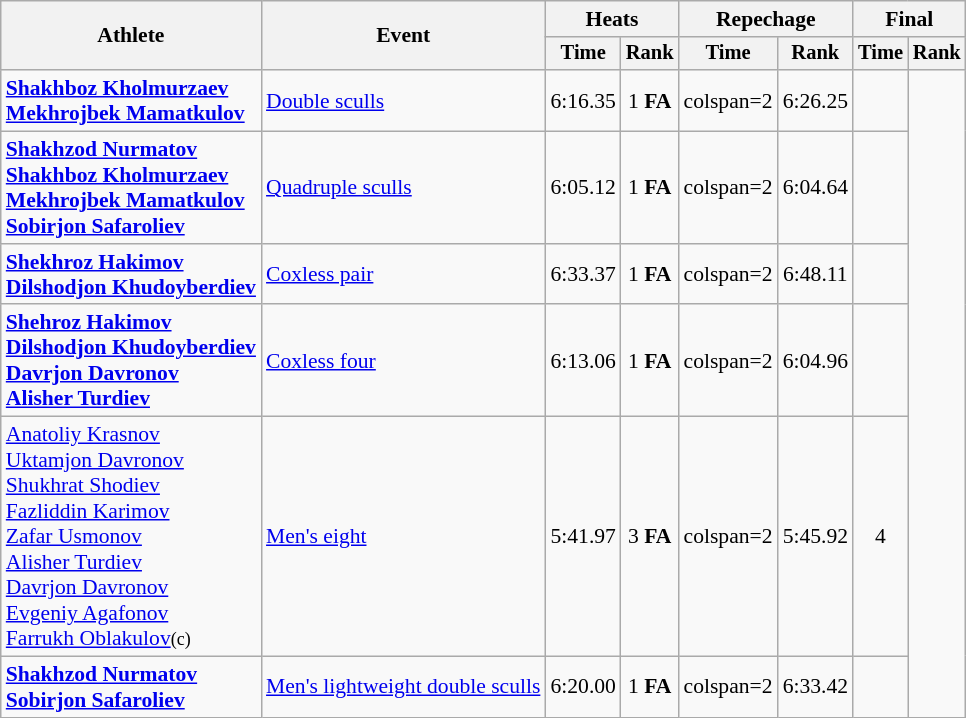<table class=wikitable style=font-size:90%;text-align:center>
<tr>
<th rowspan=2>Athlete</th>
<th rowspan=2>Event</th>
<th colspan=2>Heats</th>
<th colspan=2>Repechage</th>
<th colspan=2>Final</th>
</tr>
<tr style="font-size:95%">
<th>Time</th>
<th>Rank</th>
<th>Time</th>
<th>Rank</th>
<th>Time</th>
<th>Rank</th>
</tr>
<tr>
<td align=left><strong><a href='#'>Shakhboz Kholmurzaev</a><br><a href='#'>Mekhrojbek Mamatkulov</a></strong></td>
<td align=left><a href='#'>Double sculls</a></td>
<td>6:16.35</td>
<td>1 <strong>FA</strong></td>
<td>colspan=2 </td>
<td>6:26.25</td>
<td></td>
</tr>
<tr>
<td align=left><strong><a href='#'>Shakhzod Nurmatov</a><br><a href='#'>Shakhboz Kholmurzaev</a><br><a href='#'>Mekhrojbek Mamatkulov</a><br><a href='#'>Sobirjon Safaroliev</a></strong></td>
<td align=left><a href='#'>Quadruple sculls</a></td>
<td>6:05.12</td>
<td>1 <strong>FA</strong></td>
<td>colspan=2 </td>
<td>6:04.64</td>
<td></td>
</tr>
<tr>
<td align=left><strong><a href='#'>Shekhroz Hakimov</a><br><a href='#'>Dilshodjon Khudoyberdiev</a></strong></td>
<td align=left><a href='#'>Coxless pair</a></td>
<td>6:33.37</td>
<td>1 <strong>FA</strong></td>
<td>colspan=2 </td>
<td>6:48.11</td>
<td></td>
</tr>
<tr>
<td align=left><strong><a href='#'>Shehroz Hakimov</a><br><a href='#'>Dilshodjon Khudoyberdiev</a><br><a href='#'>Davrjon Davronov</a><br><a href='#'>Alisher Turdiev</a></strong></td>
<td align=left><a href='#'>Coxless four</a></td>
<td>6:13.06</td>
<td>1 <strong>FA</strong></td>
<td>colspan=2 </td>
<td>6:04.96</td>
<td></td>
</tr>
<tr>
<td align=left><a href='#'>Anatoliy Krasnov</a><br><a href='#'>Uktamjon Davronov</a><br><a href='#'>Shukhrat Shodiev</a><br><a href='#'>Fazliddin Karimov</a><br><a href='#'>Zafar Usmonov</a><br><a href='#'>Alisher Turdiev</a><br><a href='#'>Davrjon Davronov</a><br><a href='#'>Evgeniy Agafonov</a><br><a href='#'>Farrukh Oblakulov</a><small>(c)</small></td>
<td align=left><a href='#'>Men's eight</a></td>
<td>5:41.97</td>
<td>3 <strong>FA</strong></td>
<td>colspan=2 </td>
<td>5:45.92</td>
<td>4</td>
</tr>
<tr>
<td align=left><strong><a href='#'>Shakhzod Nurmatov</a><br><a href='#'>Sobirjon Safaroliev</a></strong></td>
<td align=left><a href='#'>Men's lightweight double sculls</a></td>
<td>6:20.00</td>
<td>1 <strong>FA</strong></td>
<td>colspan=2 </td>
<td>6:33.42</td>
<td></td>
</tr>
</table>
